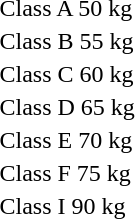<table>
<tr>
<td rowspan=2>Class A 50 kg</td>
<td rowspan=2></td>
<td rowspan=2></td>
<td></td>
</tr>
<tr>
<td></td>
</tr>
<tr>
<td rowspan=2>Class B 55 kg</td>
<td rowspan=2></td>
<td rowspan=2></td>
<td></td>
</tr>
<tr>
<td></td>
</tr>
<tr>
<td rowspan=2>Class C 60 kg</td>
<td rowspan=2></td>
<td rowspan=2></td>
<td></td>
</tr>
<tr>
<td></td>
</tr>
<tr>
<td rowspan=2>Class D 65 kg</td>
<td rowspan=2></td>
<td rowspan=2></td>
<td></td>
</tr>
<tr>
<td></td>
</tr>
<tr>
<td rowspan=2>Class E 70 kg</td>
<td rowspan=2></td>
<td rowspan=2></td>
<td></td>
</tr>
<tr>
<td></td>
</tr>
<tr>
<td rowspan=2>Class F 75 kg</td>
<td rowspan=2></td>
<td rowspan=2></td>
<td></td>
</tr>
<tr>
<td></td>
</tr>
<tr>
<td rowspan=2>Class I 90 kg</td>
<td rowspan=2></td>
<td rowspan=2></td>
<td></td>
</tr>
<tr>
<td></td>
</tr>
</table>
